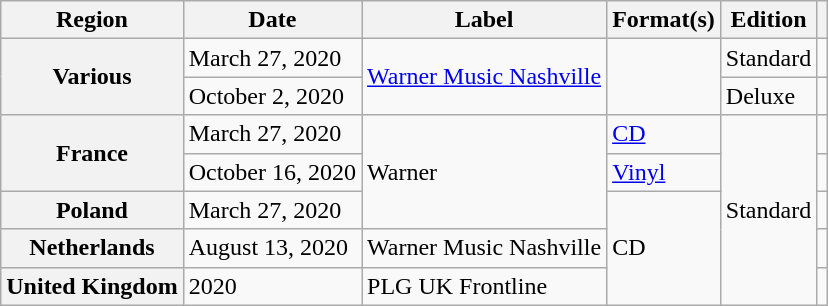<table class="wikitable plainrowheaders">
<tr>
<th scope="col">Region</th>
<th scope="col">Date</th>
<th scope="col">Label</th>
<th scope="col">Format(s)</th>
<th scope="col">Edition</th>
<th scope="col"></th>
</tr>
<tr>
<th scope="row" rowspan="2">Various</th>
<td>March 27, 2020</td>
<td rowspan="2"><a href='#'>Warner Music Nashville</a></td>
<td rowspan="2"></td>
<td>Standard</td>
<td style="text-align:center;"></td>
</tr>
<tr>
<td>October 2, 2020</td>
<td>Deluxe</td>
<td style="text-align:center;"></td>
</tr>
<tr>
<th scope="row" rowspan="2">France</th>
<td>March 27, 2020</td>
<td rowspan="3">Warner</td>
<td><a href='#'>CD</a></td>
<td rowspan="7">Standard</td>
<td style="text-align:center;"></td>
</tr>
<tr>
<td>October 16, 2020</td>
<td><a href='#'>Vinyl</a></td>
<td style="text-align:center;"></td>
</tr>
<tr>
<th scope="row">Poland</th>
<td>March 27, 2020</td>
<td rowspan="3">CD</td>
<td style="text-align:center;"></td>
</tr>
<tr>
<th scope="row">Netherlands</th>
<td>August 13, 2020</td>
<td>Warner Music Nashville</td>
<td style="text-align:center;"></td>
</tr>
<tr>
<th scope="row">United Kingdom</th>
<td>2020</td>
<td>PLG UK Frontline</td>
<td style="text-align:center;"></td>
</tr>
</table>
